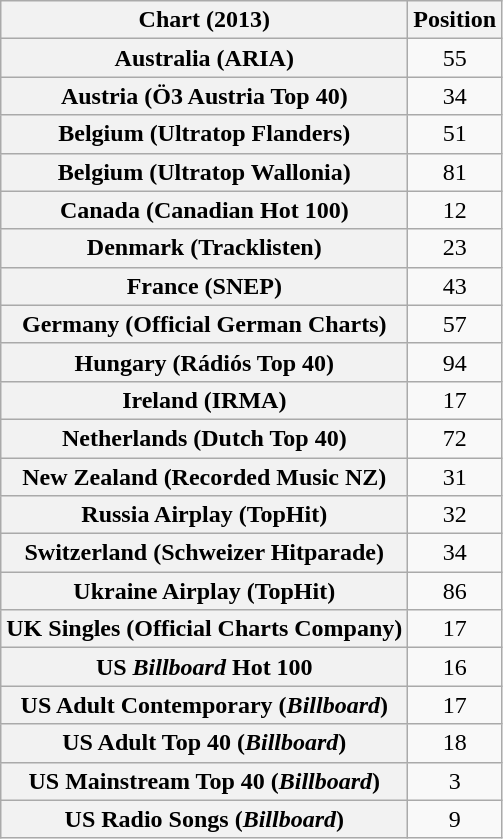<table class="wikitable plainrowheaders sortable" style="text-align:center;">
<tr>
<th>Chart (2013)</th>
<th>Position</th>
</tr>
<tr>
<th scope="row">Australia (ARIA)</th>
<td>55</td>
</tr>
<tr>
<th scope="row">Austria (Ö3 Austria Top 40)</th>
<td>34</td>
</tr>
<tr>
<th scope="row">Belgium (Ultratop Flanders)</th>
<td>51</td>
</tr>
<tr>
<th scope="row">Belgium (Ultratop Wallonia)</th>
<td>81</td>
</tr>
<tr>
<th scope="row">Canada (Canadian Hot 100)</th>
<td>12</td>
</tr>
<tr>
<th scope="row">Denmark (Tracklisten)</th>
<td>23</td>
</tr>
<tr>
<th scope="row">France (SNEP)</th>
<td>43</td>
</tr>
<tr>
<th scope="row">Germany (Official German Charts)</th>
<td>57</td>
</tr>
<tr>
<th scope="row">Hungary (Rádiós Top 40)</th>
<td>94</td>
</tr>
<tr>
<th scope="row">Ireland (IRMA)</th>
<td>17</td>
</tr>
<tr>
<th scope="row">Netherlands (Dutch Top 40)</th>
<td>72</td>
</tr>
<tr>
<th scope="row">New Zealand (Recorded Music NZ)</th>
<td>31</td>
</tr>
<tr>
<th scope="row">Russia Airplay (TopHit)</th>
<td>32</td>
</tr>
<tr>
<th scope="row">Switzerland (Schweizer Hitparade)</th>
<td>34</td>
</tr>
<tr>
<th scope="row">Ukraine Airplay (TopHit)</th>
<td>86</td>
</tr>
<tr>
<th scope="row">UK Singles (Official Charts Company)</th>
<td>17</td>
</tr>
<tr>
<th scope="row">US <em>Billboard</em> Hot 100</th>
<td>16</td>
</tr>
<tr>
<th scope="row">US Adult Contemporary (<em>Billboard</em>)</th>
<td>17</td>
</tr>
<tr>
<th scope="row">US Adult Top 40 (<em>Billboard</em>)</th>
<td>18</td>
</tr>
<tr>
<th scope="row">US Mainstream Top 40 (<em>Billboard</em>)</th>
<td>3</td>
</tr>
<tr>
<th scope="row">US Radio Songs (<em>Billboard</em>)</th>
<td>9</td>
</tr>
</table>
